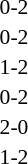<table style="width:50%;" cellspacing="1">
<tr>
<th width=15%></th>
<th width=10%></th>
<th width=15%></th>
</tr>
<tr>
</tr>
<tr style=font-size:90%>
<td align=right></td>
<td align=center>0-2</td>
<td></td>
</tr>
<tr style=font-size:90%>
<td align=right></td>
<td align=center>0-2</td>
<td></td>
</tr>
<tr style=font-size:90%>
<td align=right></td>
<td align=center>1-2</td>
<td></td>
</tr>
<tr style=font-size:90%>
<td align=right></td>
<td align=center>0-2</td>
<td></td>
</tr>
<tr style=font-size:90%>
<td align=right></td>
<td align=center>2-0</td>
<td></td>
</tr>
<tr style=font-size:90%>
<td align=right></td>
<td align=center>1-2</td>
<td></td>
</tr>
</table>
